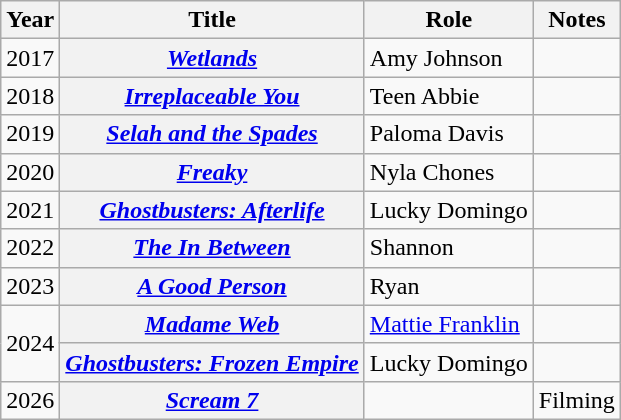<table class="wikitable sortable plainrowheaders">
<tr>
<th scope="col">Year</th>
<th scope="col">Title</th>
<th scope="col">Role</th>
<th scope="col" class="unsortable">Notes</th>
</tr>
<tr>
<td>2017</td>
<th scope="row"><em><a href='#'>Wetlands</a></em></th>
<td>Amy Johnson</td>
<td></td>
</tr>
<tr>
<td>2018</td>
<th scope="row"><em><a href='#'>Irreplaceable You</a></em></th>
<td>Teen Abbie</td>
<td></td>
</tr>
<tr>
<td>2019</td>
<th scope="row"><em><a href='#'>Selah and the Spades</a></em></th>
<td>Paloma Davis</td>
<td></td>
</tr>
<tr>
<td>2020</td>
<th scope="row"><em><a href='#'>Freaky</a></em></th>
<td>Nyla Chones</td>
<td></td>
</tr>
<tr>
<td>2021</td>
<th scope="row"><em><a href='#'>Ghostbusters: Afterlife</a></em></th>
<td>Lucky Domingo</td>
<td></td>
</tr>
<tr>
<td>2022</td>
<th scope="row"><em><a href='#'>The In Between</a></em></th>
<td>Shannon</td>
<td></td>
</tr>
<tr>
<td>2023</td>
<th scope="row"><em><a href='#'>A Good Person</a></em></th>
<td>Ryan</td>
<td></td>
</tr>
<tr>
<td rowspan="2">2024</td>
<th scope="row"><em><a href='#'>Madame Web</a></em></th>
<td><a href='#'>Mattie Franklin</a></td>
<td></td>
</tr>
<tr>
<th scope="row"><em><a href='#'>Ghostbusters: Frozen Empire</a></em></th>
<td>Lucky Domingo</td>
<td></td>
</tr>
<tr>
<td>2026</td>
<th scope="row"><em><a href='#'>Scream 7</a></em></th>
<td></td>
<td>Filming</td>
</tr>
</table>
